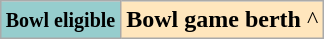<table class="wikitable" style="margin: auto;">
<tr>
<td bgcolor="#96cdcd"><small><strong>Bowl eligible</strong></small></td>
<td bgcolor="#ffe6bd"><strong>Bowl game berth</strong> ^</td>
</tr>
</table>
